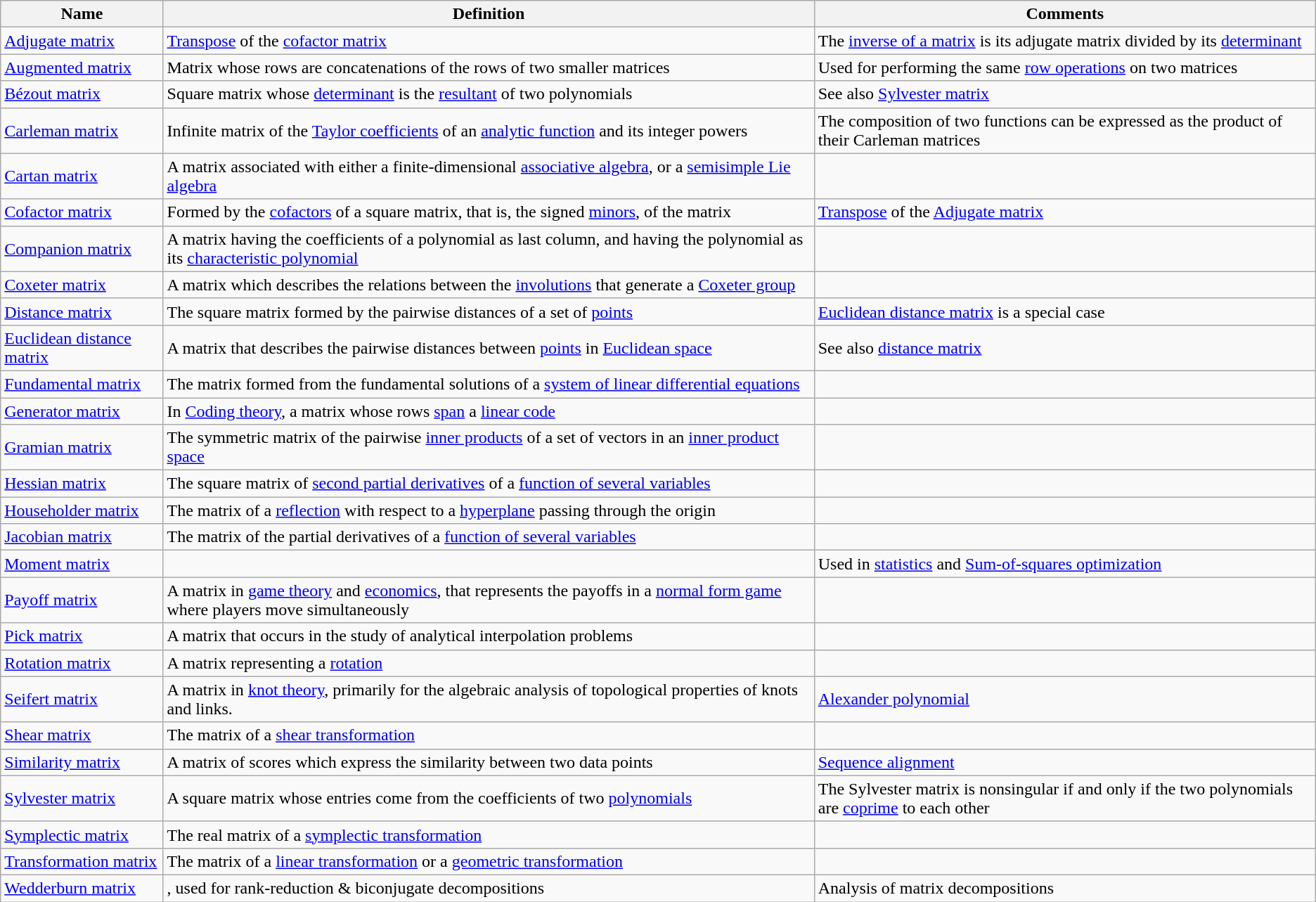<table class="wikitable sortable">
<tr>
<th>Name</th>
<th>Definition</th>
<th>Comments</th>
</tr>
<tr>
<td><a href='#'>Adjugate matrix</a></td>
<td><a href='#'>Transpose</a> of the <a href='#'>cofactor matrix</a></td>
<td>The <a href='#'>inverse of a matrix</a> is its adjugate matrix divided by its <a href='#'>determinant</a></td>
</tr>
<tr>
<td><a href='#'>Augmented matrix</a></td>
<td>Matrix whose rows are concatenations of the rows of two smaller matrices</td>
<td>Used for performing the same <a href='#'>row operations</a> on two matrices</td>
</tr>
<tr>
<td><a href='#'>Bézout matrix</a></td>
<td>Square matrix whose <a href='#'>determinant</a> is the <a href='#'>resultant</a> of two polynomials</td>
<td>See also <a href='#'>Sylvester matrix</a></td>
</tr>
<tr>
<td><a href='#'>Carleman matrix</a></td>
<td>Infinite matrix of the <a href='#'>Taylor coefficients</a> of an <a href='#'>analytic function</a> and its integer powers</td>
<td>The composition of two functions can be expressed as the product of their Carleman matrices</td>
</tr>
<tr>
<td><a href='#'>Cartan matrix</a></td>
<td>A matrix associated with either a finite-dimensional <a href='#'>associative algebra</a>, or a <a href='#'>semisimple Lie algebra</a></td>
<td></td>
</tr>
<tr>
<td><a href='#'>Cofactor matrix</a></td>
<td>Formed by the <a href='#'>cofactors</a> of a square matrix, that is, the signed <a href='#'>minors</a>, of the matrix</td>
<td><a href='#'>Transpose</a> of the <a href='#'>Adjugate matrix</a></td>
</tr>
<tr>
<td><a href='#'>Companion matrix</a></td>
<td>A matrix having the coefficients of a polynomial as last column, and having the polynomial as its <a href='#'>characteristic polynomial</a></td>
<td></td>
</tr>
<tr>
<td><a href='#'>Coxeter matrix</a></td>
<td>A matrix which describes the relations between the <a href='#'>involutions</a> that generate a <a href='#'>Coxeter group</a></td>
<td></td>
</tr>
<tr>
<td><a href='#'>Distance matrix</a></td>
<td>The square matrix formed by the pairwise distances of a set of <a href='#'>points</a></td>
<td><a href='#'>Euclidean distance matrix</a> is a special case</td>
</tr>
<tr>
<td><a href='#'>Euclidean distance matrix</a></td>
<td>A matrix that describes the pairwise distances between <a href='#'>points</a> in <a href='#'>Euclidean space</a></td>
<td>See also <a href='#'>distance matrix</a></td>
</tr>
<tr>
<td><a href='#'>Fundamental matrix</a></td>
<td>The matrix formed from the fundamental solutions of a <a href='#'>system of linear differential equations</a></td>
<td></td>
</tr>
<tr>
<td><a href='#'>Generator matrix</a></td>
<td>In <a href='#'>Coding theory</a>, a matrix whose rows <a href='#'>span</a> a <a href='#'>linear code</a></td>
<td></td>
</tr>
<tr>
<td><a href='#'>Gramian matrix</a></td>
<td>The symmetric matrix of the pairwise <a href='#'>inner products</a> of a set of vectors in an <a href='#'>inner product space</a></td>
<td></td>
</tr>
<tr>
<td><a href='#'>Hessian matrix</a></td>
<td>The square matrix of <a href='#'>second partial derivatives</a> of a <a href='#'>function of several variables</a></td>
<td></td>
</tr>
<tr>
<td><a href='#'>Householder matrix</a></td>
<td>The matrix of a <a href='#'>reflection</a> with respect to a <a href='#'>hyperplane</a> passing through the origin</td>
<td></td>
</tr>
<tr>
<td><a href='#'>Jacobian matrix</a></td>
<td>The matrix of the partial derivatives of a <a href='#'>function of several variables</a></td>
<td></td>
</tr>
<tr>
<td><a href='#'>Moment matrix</a></td>
<td></td>
<td>Used in <a href='#'>statistics</a> and <a href='#'>Sum-of-squares optimization</a></td>
</tr>
<tr>
<td><a href='#'>Payoff matrix</a></td>
<td>A matrix in <a href='#'>game theory</a> and <a href='#'>economics</a>, that represents the payoffs in a <a href='#'>normal form game</a> where players move simultaneously</td>
<td></td>
</tr>
<tr>
<td><a href='#'>Pick matrix</a></td>
<td>A matrix that occurs in the study of analytical interpolation problems</td>
<td></td>
</tr>
<tr>
<td><a href='#'>Rotation matrix</a></td>
<td>A matrix representing a <a href='#'>rotation</a></td>
<td></td>
</tr>
<tr>
<td><a href='#'>Seifert matrix</a></td>
<td>A matrix in <a href='#'>knot theory</a>, primarily for the algebraic analysis of topological properties of knots and links.</td>
<td><a href='#'>Alexander polynomial</a></td>
</tr>
<tr>
<td><a href='#'>Shear matrix</a></td>
<td>The matrix of a <a href='#'>shear transformation</a></td>
<td></td>
</tr>
<tr>
<td><a href='#'>Similarity matrix</a></td>
<td>A matrix of scores which express the similarity between two data points</td>
<td><a href='#'>Sequence alignment</a></td>
</tr>
<tr>
<td><a href='#'>Sylvester matrix</a></td>
<td>A square matrix whose entries come from the coefficients of two <a href='#'>polynomials</a></td>
<td>The Sylvester matrix is nonsingular if and only if the two polynomials are <a href='#'>coprime</a> to each other</td>
</tr>
<tr>
<td><a href='#'>Symplectic matrix</a></td>
<td>The real matrix of a <a href='#'>symplectic transformation</a></td>
<td></td>
</tr>
<tr>
<td><a href='#'>Transformation matrix</a></td>
<td>The matrix of a <a href='#'>linear transformation</a> or a <a href='#'>geometric transformation</a></td>
<td></td>
</tr>
<tr>
<td><a href='#'>Wedderburn matrix</a></td>
<td>, used for rank-reduction & biconjugate decompositions</td>
<td>Analysis of matrix decompositions</td>
</tr>
</table>
